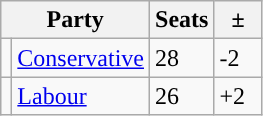<table class="wikitable">
<tr>
<th colspan="2">Party</th>
<th>Seats</th>
<th>  ±  </th>
</tr>
<tr>
<td style="background-color: "></td>
<td><a href='#'>Conservative</a></td>
<td>28</td>
<td>-2</td>
</tr>
<tr>
<td style="background-color: "></td>
<td><a href='#'>Labour</a></td>
<td>26</td>
<td>+2</td>
</tr>
</table>
